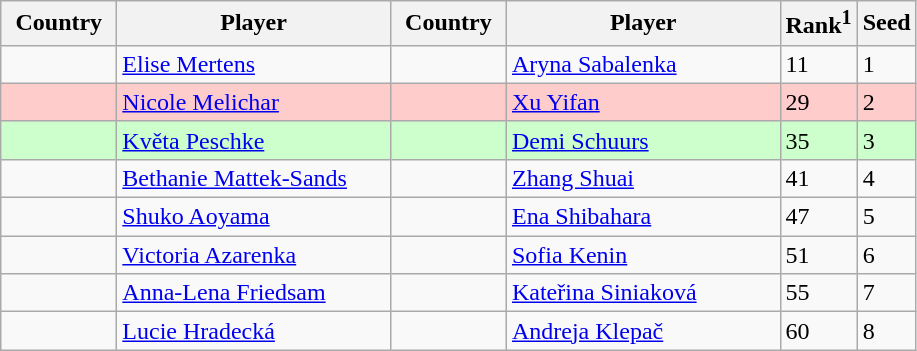<table class="sortable wikitable">
<tr>
<th width="70">Country</th>
<th width="175">Player</th>
<th width="70">Country</th>
<th width="175">Player</th>
<th>Rank<sup>1</sup></th>
<th>Seed</th>
</tr>
<tr>
<td></td>
<td><a href='#'>Elise Mertens</a></td>
<td></td>
<td><a href='#'>Aryna Sabalenka</a></td>
<td>11</td>
<td>1</td>
</tr>
<tr style="background:#fcc;">
<td></td>
<td><a href='#'>Nicole Melichar</a></td>
<td></td>
<td><a href='#'>Xu Yifan</a></td>
<td>29</td>
<td>2</td>
</tr>
<tr style="background:#cfc;">
<td></td>
<td><a href='#'>Květa Peschke</a></td>
<td></td>
<td><a href='#'>Demi Schuurs</a></td>
<td>35</td>
<td>3</td>
</tr>
<tr>
<td></td>
<td><a href='#'>Bethanie Mattek-Sands</a></td>
<td></td>
<td><a href='#'>Zhang Shuai</a></td>
<td>41</td>
<td>4</td>
</tr>
<tr>
<td></td>
<td><a href='#'>Shuko Aoyama</a></td>
<td></td>
<td><a href='#'>Ena Shibahara</a></td>
<td>47</td>
<td>5</td>
</tr>
<tr>
<td></td>
<td><a href='#'>Victoria Azarenka</a></td>
<td></td>
<td><a href='#'>Sofia Kenin</a></td>
<td>51</td>
<td>6</td>
</tr>
<tr>
<td></td>
<td><a href='#'>Anna-Lena Friedsam</a></td>
<td></td>
<td><a href='#'>Kateřina Siniaková</a></td>
<td>55</td>
<td>7</td>
</tr>
<tr>
<td></td>
<td><a href='#'>Lucie Hradecká</a></td>
<td></td>
<td><a href='#'>Andreja Klepač</a></td>
<td>60</td>
<td>8</td>
</tr>
</table>
